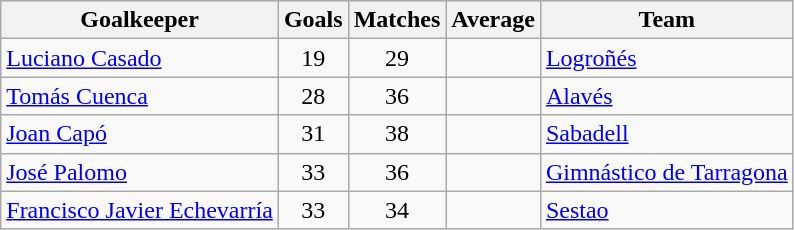<table class="wikitable sortable">
<tr>
<th>Goalkeeper</th>
<th>Goals</th>
<th>Matches</th>
<th>Average</th>
<th>Team</th>
</tr>
<tr>
<td> <a href='#'>Luciano Casado</a></td>
<td style="text-align:center;">19</td>
<td style="text-align:center;">29</td>
<td style="text-align:center;"></td>
<td><a href='#'>Logroñés</a></td>
</tr>
<tr>
<td> <a href='#'>Tomás Cuenca</a></td>
<td style="text-align:center;">28</td>
<td style="text-align:center;">36</td>
<td style="text-align:center;"></td>
<td><a href='#'>Alavés</a></td>
</tr>
<tr>
<td> <a href='#'>Joan Capó</a></td>
<td style="text-align:center;">31</td>
<td style="text-align:center;">38</td>
<td style="text-align:center;"></td>
<td><a href='#'>Sabadell</a></td>
</tr>
<tr>
<td> <a href='#'>José Palomo</a></td>
<td style="text-align:center;">33</td>
<td style="text-align:center;">36</td>
<td style="text-align:center;"></td>
<td><a href='#'>Gimnástico de Tarragona</a></td>
</tr>
<tr>
<td> <a href='#'>Francisco Javier Echevarría</a></td>
<td style="text-align:center;">33</td>
<td style="text-align:center;">34</td>
<td style="text-align:center;"></td>
<td><a href='#'>Sestao</a></td>
</tr>
</table>
